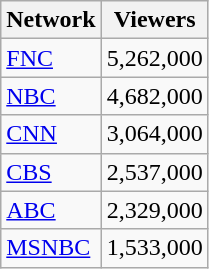<table class="wikitable">
<tr>
<th>Network</th>
<th>Viewers</th>
</tr>
<tr>
<td><a href='#'>FNC</a></td>
<td>5,262,000</td>
</tr>
<tr>
<td><a href='#'>NBC</a></td>
<td>4,682,000</td>
</tr>
<tr>
<td><a href='#'>CNN</a></td>
<td>3,064,000</td>
</tr>
<tr>
<td><a href='#'>CBS</a></td>
<td>2,537,000</td>
</tr>
<tr>
<td><a href='#'>ABC</a></td>
<td>2,329,000</td>
</tr>
<tr>
<td><a href='#'>MSNBC</a></td>
<td>1,533,000</td>
</tr>
</table>
